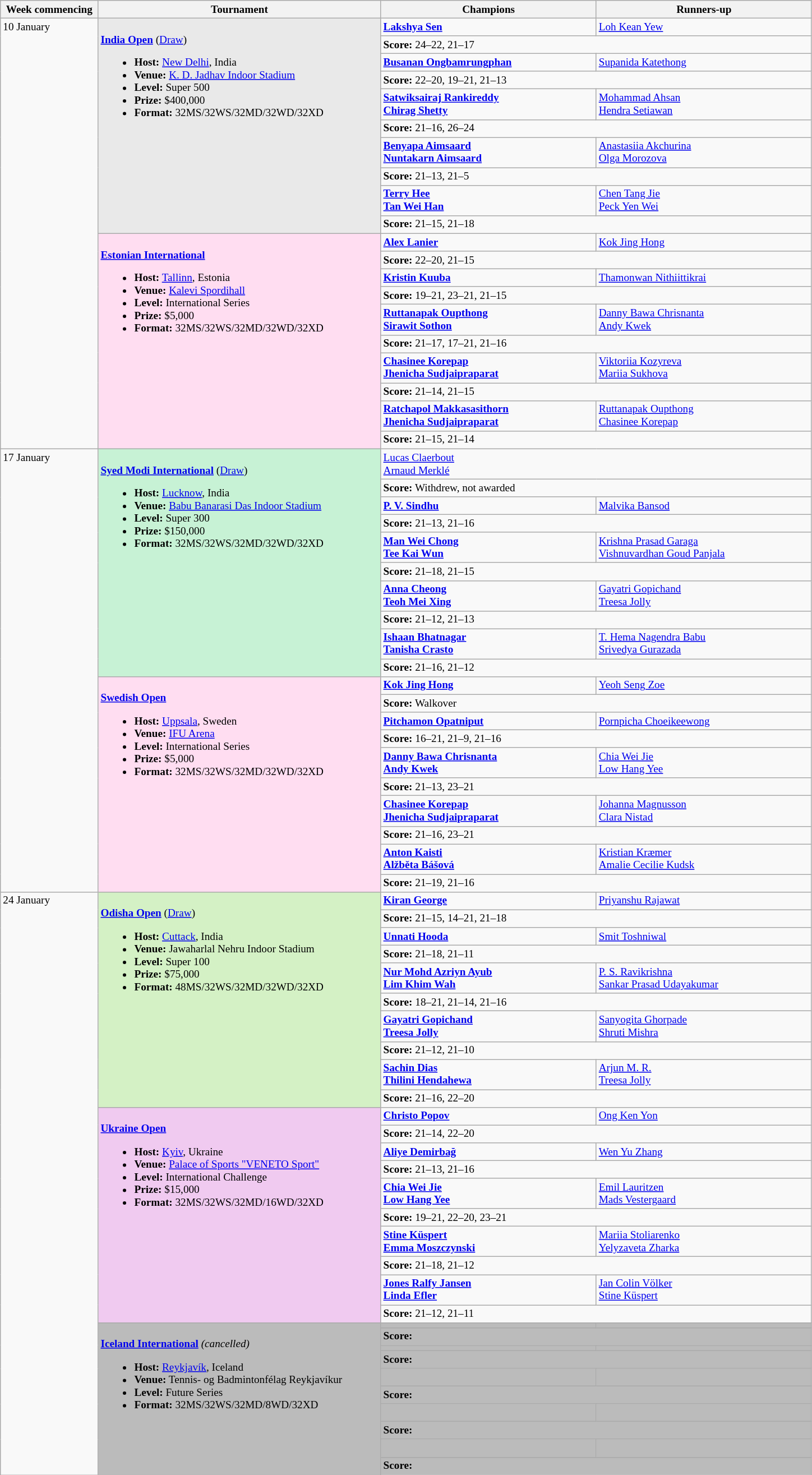<table class="wikitable" style="font-size:80%">
<tr>
<th width="110">Week commencing</th>
<th width="330">Tournament</th>
<th width="250">Champions</th>
<th width="250">Runners-up</th>
</tr>
<tr valign=top>
<td rowspan="20">10 January</td>
<td bgcolor="#E9E9E9" rowspan="10"><br><strong><a href='#'>India Open</a></strong> (<a href='#'>Draw</a>)<ul><li><strong>Host:</strong> <a href='#'>New Delhi</a>, India</li><li><strong>Venue:</strong> <a href='#'>K. D. Jadhav Indoor Stadium</a></li><li><strong>Level:</strong> Super 500</li><li><strong>Prize:</strong> $400,000</li><li><strong>Format:</strong> 32MS/32WS/32MD/32WD/32XD</li></ul></td>
<td><strong> <a href='#'>Lakshya Sen</a></strong></td>
<td> <a href='#'>Loh Kean Yew</a></td>
</tr>
<tr>
<td colspan="2"><strong>Score:</strong> 24–22, 21–17</td>
</tr>
<tr valign="top">
<td><strong> <a href='#'>Busanan Ongbamrungphan</a></strong></td>
<td> <a href='#'>Supanida Katethong</a></td>
</tr>
<tr>
<td colspan="2"><strong>Score:</strong> 22–20, 19–21, 21–13</td>
</tr>
<tr valign="top">
<td><strong> <a href='#'>Satwiksairaj Rankireddy</a><br> <a href='#'>Chirag Shetty</a></strong></td>
<td> <a href='#'>Mohammad Ahsan</a><br> <a href='#'>Hendra Setiawan</a></td>
</tr>
<tr>
<td colspan="2"><strong>Score:</strong> 21–16, 26–24</td>
</tr>
<tr valign="top">
<td><strong> <a href='#'>Benyapa Aimsaard</a><br> <a href='#'>Nuntakarn Aimsaard</a></strong></td>
<td> <a href='#'>Anastasiia Akchurina</a><br> <a href='#'>Olga Morozova</a></td>
</tr>
<tr>
<td colspan="2"><strong>Score:</strong> 21–13, 21–5</td>
</tr>
<tr valign="top">
<td><strong> <a href='#'>Terry Hee</a><br> <a href='#'>Tan Wei Han</a></strong></td>
<td> <a href='#'>Chen Tang Jie</a><br> <a href='#'>Peck Yen Wei</a></td>
</tr>
<tr>
<td colspan="2"><strong>Score:</strong> 21–15, 21–18</td>
</tr>
<tr valign="top">
<td bgcolor="#FFDDF1" rowspan="10"><br><strong><a href='#'>Estonian International</a></strong><ul><li><strong>Host:</strong> <a href='#'>Tallinn</a>, Estonia</li><li><strong>Venue:</strong> <a href='#'>Kalevi Spordihall</a></li><li><strong>Level:</strong> International Series</li><li><strong>Prize:</strong> $5,000</li><li><strong>Format:</strong> 32MS/32WS/32MD/32WD/32XD</li></ul></td>
<td><strong> <a href='#'>Alex Lanier</a></strong></td>
<td> <a href='#'>Kok Jing Hong</a></td>
</tr>
<tr valign="top">
<td colspan="2"><strong>Score:</strong> 22–20, 21–15</td>
</tr>
<tr valign="top">
<td><strong> <a href='#'>Kristin Kuuba</a></strong></td>
<td> <a href='#'>Thamonwan Nithiittikrai</a></td>
</tr>
<tr>
<td colspan="2"><strong>Score:</strong> 19–21, 23–21, 21–15</td>
</tr>
<tr valign="top">
<td><strong> <a href='#'>Ruttanapak Oupthong</a><br> <a href='#'>Sirawit Sothon</a></strong></td>
<td> <a href='#'>Danny Bawa Chrisnanta</a><br> <a href='#'>Andy Kwek</a></td>
</tr>
<tr>
<td colspan="2"><strong>Score:</strong> 21–17, 17–21, 21–16</td>
</tr>
<tr valign="top">
<td><strong> <a href='#'>Chasinee Korepap</a><br> <a href='#'>Jhenicha Sudjaipraparat</a></strong></td>
<td> <a href='#'>Viktoriia Kozyreva</a><br> <a href='#'>Mariia Sukhova</a></td>
</tr>
<tr>
<td colspan="2"><strong>Score:</strong> 21–14, 21–15</td>
</tr>
<tr valign="top">
<td><strong> <a href='#'>Ratchapol Makkasasithorn</a><br> <a href='#'>Jhenicha Sudjaipraparat</a></strong></td>
<td> <a href='#'>Ruttanapak Oupthong</a><br> <a href='#'>Chasinee Korepap</a></td>
</tr>
<tr>
<td colspan="2"><strong>Score:</strong> 21–15, 21–14</td>
</tr>
<tr valign="top">
<td rowspan="20">17 January</td>
<td bgcolor="#C7F2D5" rowspan="10"><br><strong><a href='#'>Syed Modi International</a></strong> (<a href='#'>Draw</a>)<ul><li><strong>Host:</strong> <a href='#'>Lucknow</a>, India</li><li><strong>Venue:</strong> <a href='#'>Babu Banarasi Das Indoor Stadium</a></li><li><strong>Level:</strong> Super 300</li><li><strong>Prize:</strong> $150,000</li><li><strong>Format:</strong> 32MS/32WS/32MD/32WD/32XD</li></ul></td>
<td colspan=2> <a href='#'>Lucas Claerbout</a><br> <a href='#'>Arnaud Merklé</a></td>
</tr>
<tr>
<td colspan="2"><strong>Score:</strong> Withdrew, not awarded</td>
</tr>
<tr valign="top">
<td><strong> <a href='#'>P. V. Sindhu</a></strong></td>
<td> <a href='#'>Malvika Bansod</a></td>
</tr>
<tr>
<td colspan="2"><strong>Score:</strong> 21–13, 21–16</td>
</tr>
<tr valign="top">
<td><strong> <a href='#'>Man Wei Chong</a><br> <a href='#'>Tee Kai Wun</a></strong></td>
<td> <a href='#'>Krishna Prasad Garaga</a><br> <a href='#'>Vishnuvardhan Goud Panjala</a></td>
</tr>
<tr>
<td colspan="2"><strong>Score:</strong> 21–18, 21–15</td>
</tr>
<tr valign="top">
<td><strong> <a href='#'>Anna Cheong</a><br> <a href='#'>Teoh Mei Xing</a></strong></td>
<td> <a href='#'>Gayatri Gopichand</a><br> <a href='#'>Treesa Jolly</a></td>
</tr>
<tr>
<td colspan="2"><strong>Score:</strong> 21–12, 21–13</td>
</tr>
<tr valign="top">
<td><strong> <a href='#'>Ishaan Bhatnagar</a><br> <a href='#'>Tanisha Crasto</a></strong></td>
<td> <a href='#'>T. Hema Nagendra Babu</a><br> <a href='#'>Srivedya Gurazada</a></td>
</tr>
<tr>
<td colspan="2"><strong>Score:</strong> 21–16, 21–12</td>
</tr>
<tr valign="top">
<td bgcolor="#FFDDF1" rowspan="10"><br><strong><a href='#'>Swedish Open</a></strong><ul><li><strong>Host:</strong> <a href='#'>Uppsala</a>, Sweden</li><li><strong>Venue:</strong> <a href='#'>IFU Arena</a></li><li><strong>Level:</strong> International Series</li><li><strong>Prize:</strong> $5,000</li><li><strong>Format:</strong> 32MS/32WS/32MD/32WD/32XD</li></ul></td>
<td><strong> <a href='#'>Kok Jing Hong</a></strong></td>
<td> <a href='#'>Yeoh Seng Zoe</a></td>
</tr>
<tr>
<td colspan="2"><strong>Score:</strong> Walkover</td>
</tr>
<tr valign="top">
<td><strong> <a href='#'>Pitchamon Opatniput</a></strong></td>
<td> <a href='#'>Pornpicha Choeikeewong</a></td>
</tr>
<tr>
<td colspan="2"><strong>Score:</strong> 16–21, 21–9, 21–16</td>
</tr>
<tr valign="top">
<td><strong> <a href='#'>Danny Bawa Chrisnanta</a><br> <a href='#'>Andy Kwek</a></strong></td>
<td> <a href='#'>Chia Wei Jie</a><br> <a href='#'>Low Hang Yee</a></td>
</tr>
<tr>
<td colspan="2"><strong>Score:</strong> 21–13, 23–21</td>
</tr>
<tr valign="top">
<td><strong> <a href='#'>Chasinee Korepap</a><br> <a href='#'>Jhenicha Sudjaipraparat</a></strong></td>
<td> <a href='#'>Johanna Magnusson</a><br> <a href='#'>Clara Nistad</a></td>
</tr>
<tr>
<td colspan="2"><strong>Score:</strong> 21–16, 23–21</td>
</tr>
<tr valign="top">
<td><strong> <a href='#'>Anton Kaisti</a><br> <a href='#'>Alžběta Bášová</a></strong></td>
<td> <a href='#'>Kristian Kræmer</a><br> <a href='#'>Amalie Cecilie Kudsk</a></td>
</tr>
<tr>
<td colspan="2"><strong>Score:</strong> 21–19, 21–16</td>
</tr>
<tr valign="top">
<td rowspan="30">24 January</td>
<td bgcolor="#D4F1C5" rowspan="10"><br><strong><a href='#'>Odisha Open</a></strong> (<a href='#'>Draw</a>)<ul><li><strong>Host:</strong> <a href='#'>Cuttack</a>, India</li><li><strong>Venue:</strong> Jawaharlal Nehru Indoor Stadium</li><li><strong>Level:</strong> Super 100</li><li><strong>Prize:</strong> $75,000</li><li><strong>Format:</strong> 48MS/32WS/32MD/32WD/32XD</li></ul></td>
<td><strong> <a href='#'>Kiran George</a></strong></td>
<td> <a href='#'>Priyanshu Rajawat</a></td>
</tr>
<tr>
<td colspan="2"><strong>Score:</strong> 21–15, 14–21, 21–18</td>
</tr>
<tr valign="top">
<td><strong> <a href='#'>Unnati Hooda</a></strong></td>
<td> <a href='#'>Smit Toshniwal</a></td>
</tr>
<tr>
<td colspan="2"><strong>Score:</strong> 21–18, 21–11</td>
</tr>
<tr valign="top">
<td><strong> <a href='#'>Nur Mohd Azriyn Ayub</a><br> <a href='#'>Lim Khim Wah</a></strong></td>
<td> <a href='#'>P. S. Ravikrishna</a><br> <a href='#'>Sankar Prasad Udayakumar</a></td>
</tr>
<tr>
<td colspan="2"><strong>Score:</strong> 18–21, 21–14, 21–16</td>
</tr>
<tr valign="top">
<td><strong> <a href='#'>Gayatri Gopichand</a><br> <a href='#'>Treesa Jolly</a></strong></td>
<td> <a href='#'>Sanyogita Ghorpade</a><br> <a href='#'>Shruti Mishra</a></td>
</tr>
<tr>
<td colspan="2"><strong>Score:</strong> 21–12, 21–10</td>
</tr>
<tr valign="top">
<td><strong> <a href='#'>Sachin Dias</a><br> <a href='#'>Thilini Hendahewa</a></strong></td>
<td> <a href='#'>Arjun M. R.</a><br> <a href='#'>Treesa Jolly</a></td>
</tr>
<tr>
<td colspan="2"><strong>Score: </strong>21–16, 22–20</td>
</tr>
<tr valign="top">
<td bgcolor="#F0CAF0" rowspan="10"><br><strong><a href='#'>Ukraine Open</a></strong><ul><li><strong>Host:</strong> <a href='#'>Kyiv</a>, Ukraine</li><li><strong>Venue:</strong> <a href='#'>Palace of Sports "VENETO Sport"</a></li><li><strong>Level:</strong> International Challenge</li><li><strong>Prize:</strong> $15,000</li><li><strong>Format:</strong> 32MS/32WS/32MD/16WD/32XD</li></ul></td>
<td><strong> <a href='#'>Christo Popov</a></strong></td>
<td> <a href='#'>Ong Ken Yon</a></td>
</tr>
<tr>
<td colspan="2"><strong>Score:</strong> 21–14, 22–20</td>
</tr>
<tr valign="top">
<td><strong> <a href='#'>Aliye Demirbağ</a></strong></td>
<td> <a href='#'>Wen Yu Zhang</a></td>
</tr>
<tr>
<td colspan="2"><strong>Score:</strong> 21–13, 21–16</td>
</tr>
<tr valign="top">
<td><strong> <a href='#'>Chia Wei Jie</a><br> <a href='#'>Low Hang Yee</a></strong></td>
<td> <a href='#'>Emil Lauritzen</a><br> <a href='#'>Mads Vestergaard</a></td>
</tr>
<tr>
<td colspan="2"><strong>Score:</strong> 19–21, 22–20, 23–21</td>
</tr>
<tr valign="top">
<td><strong> <a href='#'>Stine Küspert</a><br> <a href='#'>Emma Moszczynski</a></strong></td>
<td> <a href='#'>Mariia Stoliarenko</a><br> <a href='#'>Yelyzaveta Zharka</a></td>
</tr>
<tr>
<td colspan="2"><strong>Score:</strong> 21–18, 21–12</td>
</tr>
<tr valign="top">
<td><strong> <a href='#'>Jones Ralfy Jansen</a><br> <a href='#'>Linda Efler</a></strong></td>
<td> <a href='#'>Jan Colin Völker</a><br> <a href='#'>Stine Küspert</a></td>
</tr>
<tr>
<td colspan="2"><strong>Score:</strong> 21–12, 21–11</td>
</tr>
<tr valign="top" bgcolor="#BBBBBB">
<td bgcolor="#BBBBBB" rowspan="10"><br><strong><a href='#'>Iceland International</a></strong> <em>(cancelled)</em><ul><li><strong>Host:</strong> <a href='#'>Reykjavík</a>, Iceland</li><li><strong>Venue:</strong> Tennis- og Badmintonfélag Reykjavíkur</li><li><strong>Level:</strong> Future Series</li><li><strong>Format:</strong> 32MS/32WS/32MD/8WD/32XD</li></ul></td>
<td><strong> </strong></td>
<td></td>
</tr>
<tr bgcolor="#BBBBBB">
<td colspan="2"><strong>Score:</strong></td>
</tr>
<tr valign="top" bgcolor="#BBBBBB">
<td><strong> </strong></td>
<td></td>
</tr>
<tr bgcolor="#BBBBBB">
<td colspan="2"><strong>Score:</strong></td>
</tr>
<tr valign="top" bgcolor="#BBBBBB">
<td><strong> <br> </strong></td>
<td> <br></td>
</tr>
<tr bgcolor="#BBBBBB">
<td colspan="2"><strong>Score:</strong></td>
</tr>
<tr valign="top" bgcolor="#BBBBBB">
<td><strong> <br> </strong></td>
<td> <br></td>
</tr>
<tr bgcolor="#BBBBBB">
<td colspan="2"><strong>Score:</strong></td>
</tr>
<tr valign="top" bgcolor="#BBBBBB">
<td><strong> <br> </strong></td>
<td> <br></td>
</tr>
<tr bgcolor="#BBBBBB">
<td colspan="2"><strong>Score:</strong></td>
</tr>
</table>
